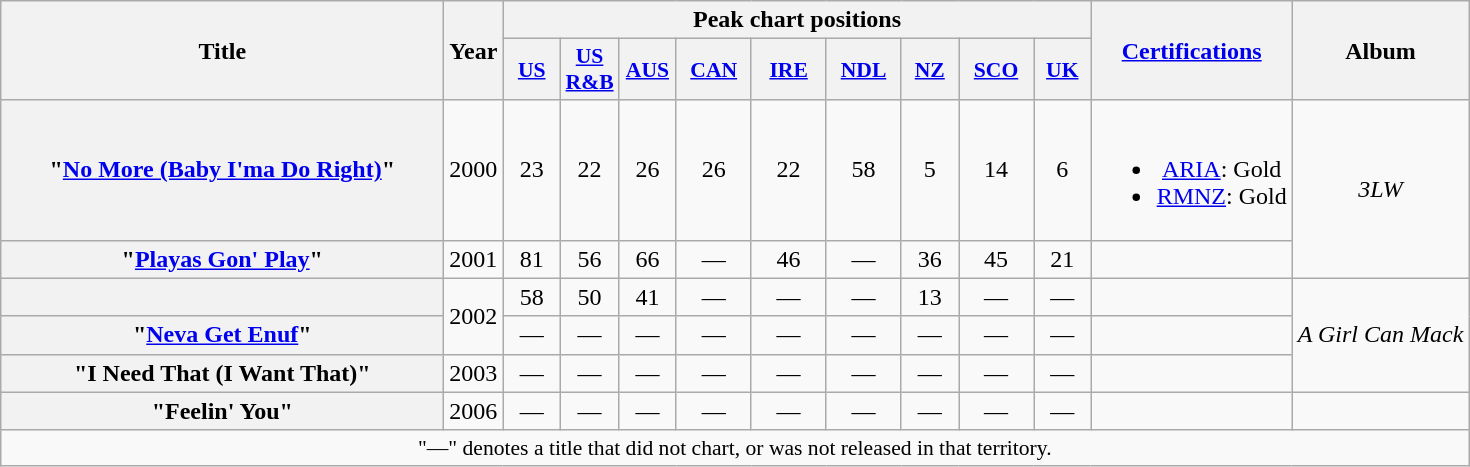<table class="wikitable plainrowheaders" style="text-align:center;">
<tr>
<th scope="col" rowspan="2" style="width:18em;">Title</th>
<th scope="col" rowspan="2">Year</th>
<th scope="col" colspan="9">Peak chart positions</th>
<th scope="col" rowspan="2"><a href='#'>Certifications</a></th>
<th scope="col" rowspan="2">Album</th>
</tr>
<tr>
<th scope="col" style="width:2.2em;font-size:90%;"><a href='#'>US</a><br></th>
<th scope="col" style="width:2.2em;font-size:90%;"><a href='#'>US R&B</a><br></th>
<th scope="col" style="width:2.2em;font-size:90%;"><a href='#'>AUS</a><br></th>
<th scope="col" style="width:3em;font-size:90%;"><a href='#'>CAN</a><br></th>
<th scope="col" style="width:3em;font-size:90%;"><a href='#'>IRE</a><br></th>
<th scope="col" style="width:3em;font-size:90%;"><a href='#'>NDL</a><br></th>
<th scope="col" style="width:2.2em;font-size:90%;"><a href='#'>NZ</a><br></th>
<th scope="col" style="width:3em;font-size:90%;"><a href='#'>SCO</a><br></th>
<th scope="col" style="width:2.2em;font-size:90%;"><a href='#'>UK</a><br></th>
</tr>
<tr>
<th scope="row">"<a href='#'>No More (Baby I'ma Do Right)</a>"</th>
<td>2000</td>
<td>23</td>
<td>22</td>
<td>26</td>
<td>26</td>
<td>22</td>
<td>58</td>
<td>5</td>
<td>14</td>
<td>6</td>
<td><br><ul><li><a href='#'>ARIA</a>: Gold</li><li><a href='#'>RMNZ</a>: Gold</li></ul></td>
<td rowspan="2"><em>3LW</em></td>
</tr>
<tr>
<th scope="row">"<a href='#'>Playas Gon' Play</a>"</th>
<td>2001</td>
<td>81</td>
<td>56</td>
<td>66</td>
<td>—</td>
<td>46</td>
<td>—</td>
<td>36</td>
<td>45</td>
<td>21</td>
<td></td>
</tr>
<tr>
<th scope="row"><br></th>
<td rowspan="2">2002</td>
<td>58</td>
<td>50</td>
<td>41</td>
<td>—</td>
<td>—</td>
<td>—</td>
<td>13</td>
<td>—</td>
<td>—</td>
<td></td>
<td rowspan="3"><em>A Girl Can Mack</em></td>
</tr>
<tr>
<th scope="row">"<a href='#'>Neva Get Enuf</a>"<br></th>
<td>—</td>
<td>—</td>
<td>—</td>
<td>—</td>
<td>—</td>
<td>—</td>
<td>—</td>
<td>—</td>
<td>—</td>
<td></td>
</tr>
<tr>
<th scope="row">"I Need That (I Want That)"<br></th>
<td>2003</td>
<td>—</td>
<td>—</td>
<td>—</td>
<td>—</td>
<td>—</td>
<td>—</td>
<td>—</td>
<td>—</td>
<td>—</td>
<td></td>
</tr>
<tr>
<th scope="row">"Feelin' You"<br></th>
<td>2006</td>
<td>—</td>
<td>—</td>
<td>—</td>
<td>—</td>
<td>—</td>
<td>—</td>
<td>—</td>
<td>—</td>
<td>—</td>
<td></td>
<td></td>
</tr>
<tr>
<td colspan="15" style="font-size:90%">"—" denotes a title that did not chart, or was not released in that territory.</td>
</tr>
</table>
